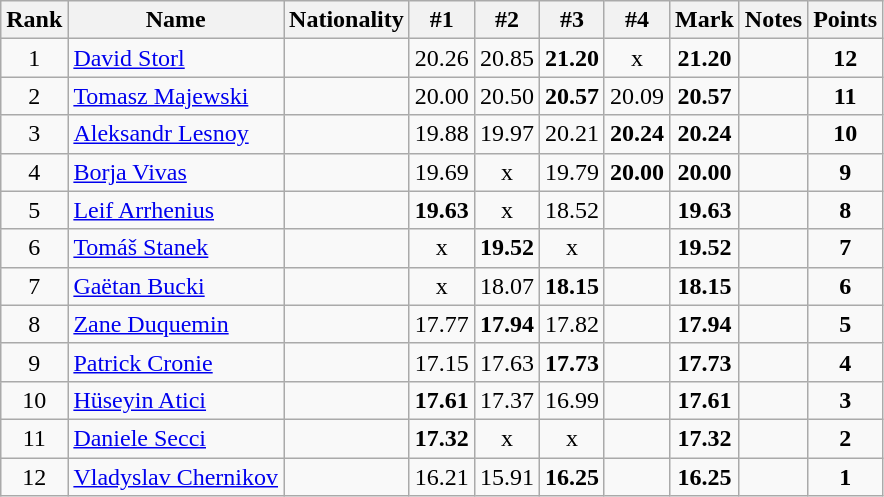<table class="wikitable sortable" style="text-align:center">
<tr>
<th>Rank</th>
<th>Name</th>
<th>Nationality</th>
<th>#1</th>
<th>#2</th>
<th>#3</th>
<th>#4</th>
<th>Mark</th>
<th>Notes</th>
<th>Points</th>
</tr>
<tr>
<td>1</td>
<td align=left><a href='#'>David Storl</a></td>
<td align=left></td>
<td>20.26</td>
<td>20.85</td>
<td><strong>21.20</strong></td>
<td>x</td>
<td><strong>21.20</strong></td>
<td></td>
<td><strong>12</strong></td>
</tr>
<tr>
<td>2</td>
<td align=left><a href='#'>Tomasz Majewski</a></td>
<td align=left></td>
<td>20.00</td>
<td>20.50</td>
<td><strong>20.57</strong></td>
<td>20.09</td>
<td><strong>20.57</strong></td>
<td></td>
<td><strong>11</strong></td>
</tr>
<tr>
<td>3</td>
<td align=left><a href='#'>Aleksandr Lesnoy</a></td>
<td align=left></td>
<td>19.88</td>
<td>19.97</td>
<td>20.21</td>
<td><strong>20.24</strong></td>
<td><strong>20.24</strong></td>
<td></td>
<td><strong>10</strong></td>
</tr>
<tr>
<td>4</td>
<td align=left><a href='#'>Borja Vivas</a></td>
<td align=left></td>
<td>19.69</td>
<td>x</td>
<td>19.79</td>
<td><strong>20.00</strong></td>
<td><strong>20.00</strong></td>
<td></td>
<td><strong>9</strong></td>
</tr>
<tr>
<td>5</td>
<td align=left><a href='#'>Leif Arrhenius</a></td>
<td align=left></td>
<td><strong>19.63</strong></td>
<td>x</td>
<td>18.52</td>
<td></td>
<td><strong>19.63</strong></td>
<td></td>
<td><strong>8</strong></td>
</tr>
<tr>
<td>6</td>
<td align=left><a href='#'>Tomáš Stanek</a></td>
<td align=left></td>
<td>x</td>
<td><strong>19.52</strong></td>
<td>x</td>
<td></td>
<td><strong>19.52</strong></td>
<td></td>
<td><strong>7</strong></td>
</tr>
<tr>
<td>7</td>
<td align=left><a href='#'>Gaëtan Bucki</a></td>
<td align=left></td>
<td>x</td>
<td>18.07</td>
<td><strong>18.15</strong></td>
<td></td>
<td><strong>18.15</strong></td>
<td></td>
<td><strong>6</strong></td>
</tr>
<tr>
<td>8</td>
<td align=left><a href='#'>Zane Duquemin</a></td>
<td align=left></td>
<td>17.77</td>
<td><strong>17.94</strong></td>
<td>17.82</td>
<td></td>
<td><strong>17.94</strong></td>
<td></td>
<td><strong>5</strong></td>
</tr>
<tr>
<td>9</td>
<td align=left><a href='#'>Patrick Cronie</a></td>
<td align=left></td>
<td>17.15</td>
<td>17.63</td>
<td><strong>17.73</strong></td>
<td></td>
<td><strong>17.73</strong></td>
<td></td>
<td><strong>4</strong></td>
</tr>
<tr>
<td>10</td>
<td align=left><a href='#'>Hüseyin Atici</a></td>
<td align=left></td>
<td><strong>17.61</strong></td>
<td>17.37</td>
<td>16.99</td>
<td></td>
<td><strong>17.61</strong></td>
<td></td>
<td><strong>3</strong></td>
</tr>
<tr>
<td>11</td>
<td align=left><a href='#'>Daniele Secci</a></td>
<td align=left></td>
<td><strong>17.32</strong></td>
<td>x</td>
<td>x</td>
<td></td>
<td><strong>17.32</strong></td>
<td></td>
<td><strong>2</strong></td>
</tr>
<tr>
<td>12</td>
<td align=left><a href='#'>Vladyslav Chernikov</a></td>
<td align=left></td>
<td>16.21</td>
<td>15.91</td>
<td><strong>16.25</strong></td>
<td></td>
<td><strong>16.25</strong></td>
<td></td>
<td><strong>1</strong></td>
</tr>
</table>
